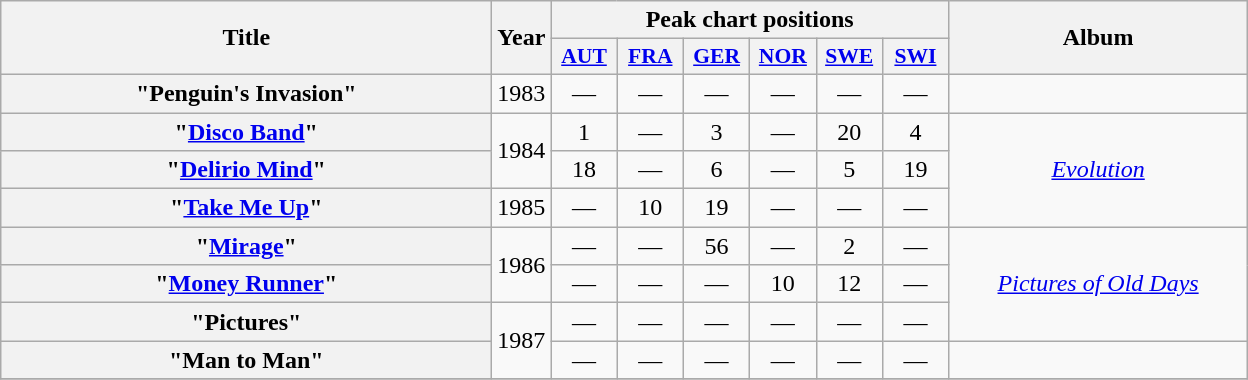<table class="wikitable plainrowheaders" style="text-align:center;">
<tr>
<th scope="col" rowspan="2" style="width:20em;">Title</th>
<th scope="col" rowspan="2" style="width:1em;">Year</th>
<th scope="col" colspan="6">Peak chart positions</th>
<th scope="col" rowspan="2" style="width:12em;">Album</th>
</tr>
<tr>
<th scope="col" style="width:2.6em; font-size:90%;"><a href='#'>AUT</a><br></th>
<th scope="col" style="width:2.6em; font-size:90%;"><a href='#'>FRA</a><br></th>
<th scope="col" style="width:2.6em; font-size:90%;"><a href='#'>GER</a><br></th>
<th scope="col" style="width:2.6em; font-size:90%;"><a href='#'>NOR</a><br></th>
<th scope="col" style="width:2.6em; font-size:90%;"><a href='#'>SWE</a><br></th>
<th scope="col" style="width:2.6em; font-size:90%;"><a href='#'>SWI</a><br></th>
</tr>
<tr>
<th scope="row">"Penguin's Invasion"</th>
<td>1983</td>
<td>—</td>
<td>—</td>
<td>—</td>
<td>—</td>
<td>—</td>
<td>—</td>
<td></td>
</tr>
<tr>
<th scope="row">"<a href='#'>Disco Band</a>"</th>
<td rowspan="2">1984</td>
<td>1</td>
<td>—</td>
<td>3</td>
<td>—</td>
<td>20</td>
<td>4</td>
<td rowspan="3"><em><a href='#'>Evolution</a></em></td>
</tr>
<tr>
<th scope="row">"<a href='#'>Delirio Mind</a>"</th>
<td>18</td>
<td>—</td>
<td>6</td>
<td>—</td>
<td>5</td>
<td>19</td>
</tr>
<tr>
<th scope="row">"<a href='#'>Take Me Up</a>"</th>
<td>1985</td>
<td>—</td>
<td>10</td>
<td>19</td>
<td>—</td>
<td>—</td>
<td>—</td>
</tr>
<tr>
<th scope="row">"<a href='#'>Mirage</a>"</th>
<td rowspan="2">1986</td>
<td>—</td>
<td>—</td>
<td>56</td>
<td>—</td>
<td>2</td>
<td>—</td>
<td rowspan="3"><em><a href='#'>Pictures of Old Days</a></em></td>
</tr>
<tr>
<th scope="row">"<a href='#'>Money Runner</a>"</th>
<td>—</td>
<td>—</td>
<td>—</td>
<td>10</td>
<td>12</td>
<td>—</td>
</tr>
<tr>
<th scope="row">"Pictures"</th>
<td rowspan="2">1987</td>
<td>—</td>
<td>—</td>
<td>—</td>
<td>—</td>
<td>—</td>
<td>—</td>
</tr>
<tr>
<th scope="row">"Man to Man"</th>
<td>—</td>
<td>—</td>
<td>—</td>
<td>—</td>
<td>—</td>
<td>—</td>
<td></td>
</tr>
<tr>
</tr>
</table>
